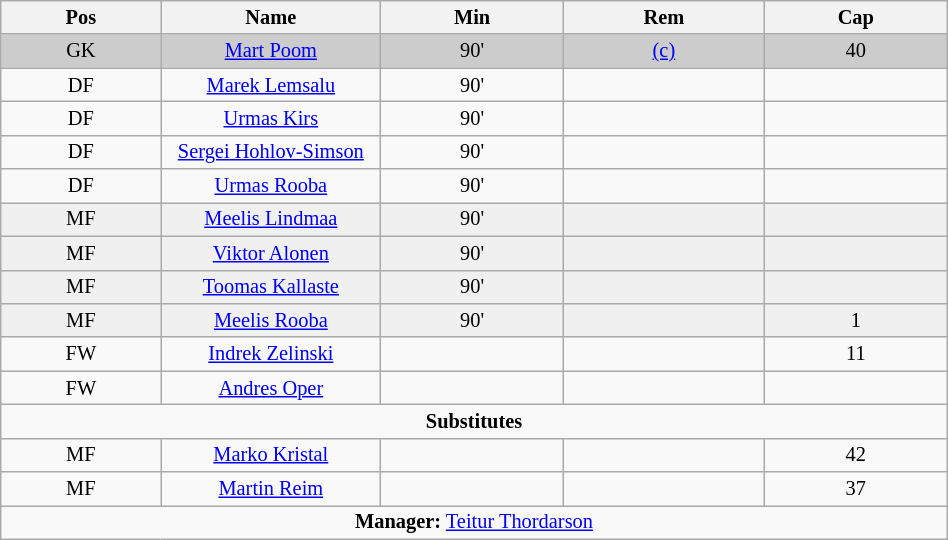<table class="wikitable collapsible collapsed" align="center" style="font-size:85%; text-align:center;" width="50%">
<tr>
<th>Pos</th>
<th width=140>Name</th>
<th>Min</th>
<th>Rem</th>
<th>Cap</th>
</tr>
<tr bgcolor="cccccc">
<td>GK</td>
<td><a href='#'>Mart Poom</a></td>
<td>90'</td>
<td><a href='#'>(c)</a></td>
<td>40</td>
</tr>
<tr>
<td>DF</td>
<td><a href='#'>Marek Lemsalu</a></td>
<td>90'</td>
<td></td>
<td></td>
</tr>
<tr>
<td>DF</td>
<td><a href='#'>Urmas Kirs</a></td>
<td>90'</td>
<td></td>
<td></td>
</tr>
<tr>
<td>DF</td>
<td><a href='#'>Sergei Hohlov-Simson</a></td>
<td>90'</td>
<td></td>
<td></td>
</tr>
<tr>
<td>DF</td>
<td><a href='#'>Urmas Rooba</a></td>
<td>90'</td>
<td></td>
<td></td>
</tr>
<tr bgcolor="#F0F0F0">
<td>MF</td>
<td><a href='#'>Meelis Lindmaa</a></td>
<td>90'</td>
<td></td>
<td></td>
</tr>
<tr bgcolor="#F0F0F0">
<td>MF</td>
<td><a href='#'>Viktor Alonen</a></td>
<td>90'</td>
<td></td>
<td></td>
</tr>
<tr bgcolor="#F0F0F0">
<td>MF</td>
<td><a href='#'>Toomas Kallaste</a></td>
<td>90'</td>
<td></td>
<td></td>
</tr>
<tr bgcolor="#F0F0F0">
<td>MF</td>
<td><a href='#'>Meelis Rooba</a></td>
<td>90'</td>
<td></td>
<td>1</td>
</tr>
<tr>
<td>FW</td>
<td><a href='#'>Indrek Zelinski</a></td>
<td></td>
<td></td>
<td>11</td>
</tr>
<tr>
<td>FW</td>
<td><a href='#'>Andres Oper</a></td>
<td></td>
<td></td>
<td></td>
</tr>
<tr>
<td colspan=5 align=center><strong>Substitutes</strong></td>
</tr>
<tr>
<td>MF</td>
<td><a href='#'>Marko Kristal</a></td>
<td></td>
<td></td>
<td>42</td>
</tr>
<tr>
<td>MF</td>
<td><a href='#'>Martin Reim</a></td>
<td></td>
<td></td>
<td>37</td>
</tr>
<tr>
<td colspan=5 align=center><strong>Manager:</strong>  <a href='#'>Teitur Thordarson</a></td>
</tr>
</table>
